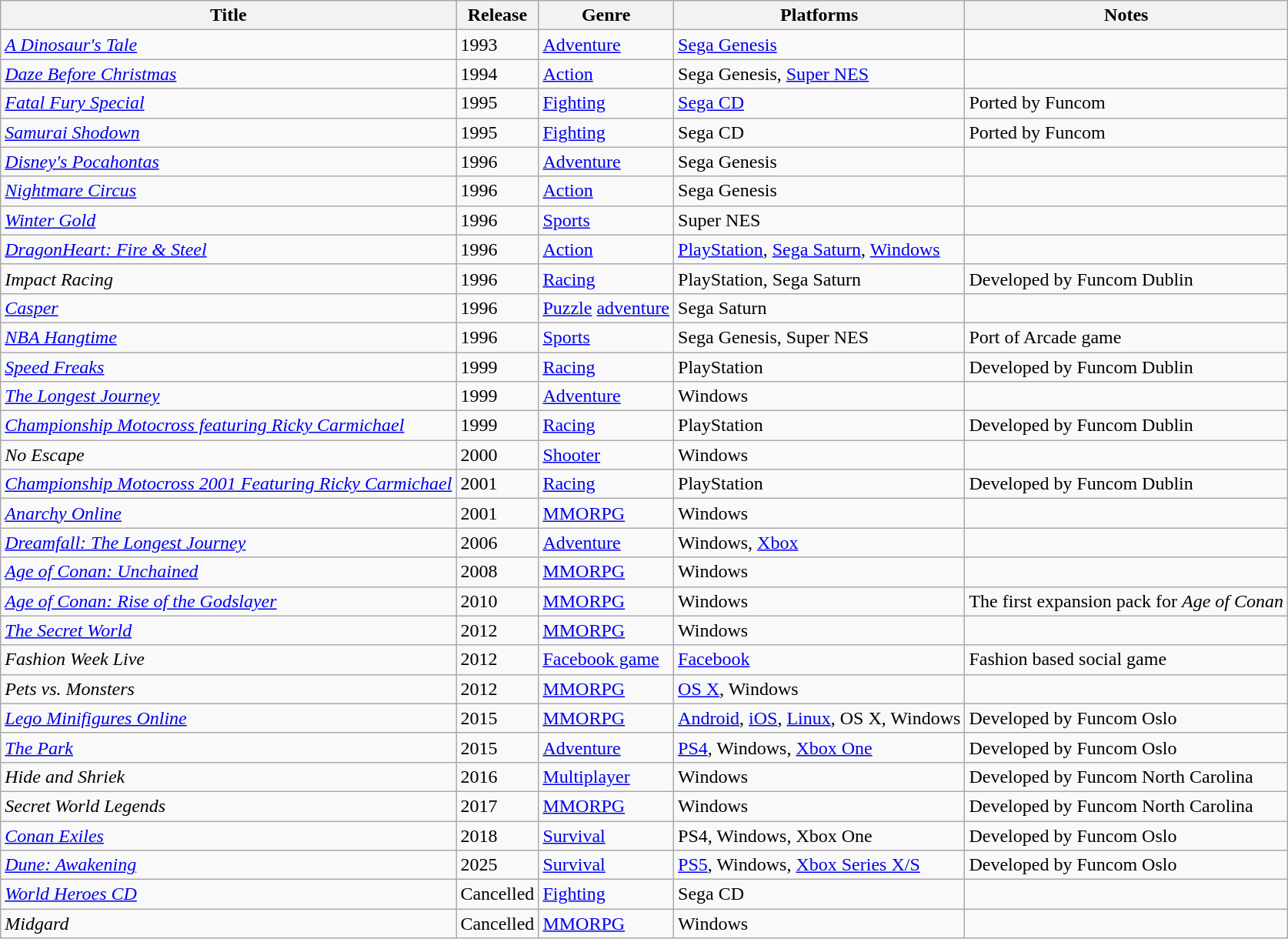<table class="sortable wikitable">
<tr>
<th>Title</th>
<th>Release</th>
<th>Genre</th>
<th>Platforms</th>
<th>Notes</th>
</tr>
<tr>
<td><em><a href='#'>A Dinosaur's Tale</a></em></td>
<td>1993</td>
<td><a href='#'>Adventure</a></td>
<td><a href='#'>Sega Genesis</a></td>
<td></td>
</tr>
<tr>
<td><em><a href='#'>Daze Before Christmas</a></em></td>
<td>1994</td>
<td><a href='#'>Action</a></td>
<td>Sega Genesis, <a href='#'>Super NES</a></td>
<td></td>
</tr>
<tr>
<td><em><a href='#'>Fatal Fury Special</a></em></td>
<td>1995</td>
<td><a href='#'>Fighting</a></td>
<td><a href='#'>Sega CD</a></td>
<td>Ported by Funcom</td>
</tr>
<tr>
<td><em><a href='#'>Samurai Shodown</a></em></td>
<td>1995</td>
<td><a href='#'>Fighting</a></td>
<td>Sega CD</td>
<td>Ported by Funcom</td>
</tr>
<tr>
<td><em><a href='#'>Disney's Pocahontas</a></em></td>
<td>1996</td>
<td><a href='#'>Adventure</a></td>
<td>Sega Genesis</td>
<td></td>
</tr>
<tr>
<td><em><a href='#'>Nightmare Circus</a></em></td>
<td>1996</td>
<td><a href='#'>Action</a></td>
<td>Sega Genesis</td>
<td></td>
</tr>
<tr>
<td><em><a href='#'>Winter Gold</a></em></td>
<td>1996</td>
<td><a href='#'>Sports</a></td>
<td>Super NES</td>
<td></td>
</tr>
<tr>
<td><em><a href='#'>DragonHeart: Fire & Steel</a></em></td>
<td>1996</td>
<td><a href='#'>Action</a></td>
<td><a href='#'>PlayStation</a>, <a href='#'>Sega Saturn</a>, <a href='#'>Windows</a></td>
<td></td>
</tr>
<tr>
<td><em>Impact Racing</em></td>
<td>1996</td>
<td><a href='#'>Racing</a></td>
<td>PlayStation, Sega Saturn</td>
<td>Developed by Funcom Dublin</td>
</tr>
<tr>
<td><em><a href='#'>Casper</a></em></td>
<td>1996</td>
<td><a href='#'>Puzzle</a> <a href='#'>adventure</a></td>
<td>Sega Saturn</td>
<td></td>
</tr>
<tr>
<td><em><a href='#'>NBA Hangtime</a></em></td>
<td>1996</td>
<td><a href='#'>Sports</a></td>
<td>Sega Genesis, Super NES</td>
<td>Port of Arcade game</td>
</tr>
<tr>
<td><em><a href='#'>Speed Freaks</a></em></td>
<td>1999</td>
<td><a href='#'>Racing</a></td>
<td>PlayStation</td>
<td>Developed by Funcom Dublin</td>
</tr>
<tr>
<td><em><a href='#'>The Longest Journey</a></em></td>
<td>1999</td>
<td><a href='#'>Adventure</a></td>
<td>Windows</td>
<td></td>
</tr>
<tr>
<td><em><a href='#'>Championship Motocross featuring Ricky Carmichael</a></em></td>
<td>1999</td>
<td><a href='#'>Racing</a></td>
<td>PlayStation</td>
<td>Developed by Funcom Dublin</td>
</tr>
<tr id="No Escape">
<td><em>No Escape</em></td>
<td>2000</td>
<td><a href='#'>Shooter</a></td>
<td>Windows</td>
<td></td>
</tr>
<tr>
<td><em><a href='#'>Championship Motocross 2001 Featuring Ricky Carmichael</a></em></td>
<td>2001</td>
<td><a href='#'>Racing</a></td>
<td>PlayStation</td>
<td>Developed by Funcom Dublin</td>
</tr>
<tr>
<td><em><a href='#'>Anarchy Online</a></em></td>
<td>2001</td>
<td><a href='#'>MMORPG</a></td>
<td>Windows</td>
<td></td>
</tr>
<tr>
<td><em><a href='#'>Dreamfall: The Longest Journey</a></em></td>
<td>2006</td>
<td><a href='#'>Adventure</a></td>
<td>Windows, <a href='#'>Xbox</a></td>
<td></td>
</tr>
<tr>
<td><em><a href='#'>Age of Conan: Unchained</a></em></td>
<td>2008</td>
<td><a href='#'>MMORPG</a></td>
<td>Windows</td>
<td></td>
</tr>
<tr>
<td><em><a href='#'>Age of Conan: Rise of the Godslayer</a></em></td>
<td>2010</td>
<td><a href='#'>MMORPG</a></td>
<td>Windows</td>
<td>The first expansion pack for <em>Age of Conan</em></td>
</tr>
<tr>
<td><em><a href='#'>The Secret World</a></em></td>
<td>2012</td>
<td><a href='#'>MMORPG</a></td>
<td>Windows</td>
<td></td>
</tr>
<tr>
<td><em>Fashion Week Live</em></td>
<td>2012</td>
<td><a href='#'>Facebook game</a></td>
<td><a href='#'>Facebook</a></td>
<td>Fashion based social game</td>
</tr>
<tr>
<td><em>Pets vs. Monsters</em></td>
<td>2012</td>
<td><a href='#'>MMORPG</a></td>
<td><a href='#'>OS X</a>, Windows</td>
<td></td>
</tr>
<tr>
<td><em><a href='#'>Lego Minifigures Online</a></em></td>
<td>2015</td>
<td><a href='#'>MMORPG</a></td>
<td><a href='#'>Android</a>, <a href='#'>iOS</a>, <a href='#'>Linux</a>, OS X, Windows</td>
<td>Developed by Funcom Oslo</td>
</tr>
<tr>
<td><em><a href='#'>The Park</a></em></td>
<td>2015</td>
<td><a href='#'>Adventure</a></td>
<td><a href='#'>PS4</a>, Windows, <a href='#'>Xbox One</a></td>
<td>Developed by Funcom Oslo</td>
</tr>
<tr>
<td><em>Hide and Shriek</em></td>
<td>2016</td>
<td><a href='#'>Multiplayer</a></td>
<td>Windows</td>
<td>Developed by Funcom North Carolina</td>
</tr>
<tr>
<td><em>Secret World Legends</em></td>
<td>2017</td>
<td><a href='#'>MMORPG</a></td>
<td>Windows</td>
<td>Developed by Funcom North Carolina</td>
</tr>
<tr>
<td><em><a href='#'>Conan Exiles</a></em></td>
<td>2018</td>
<td><a href='#'>Survival</a></td>
<td>PS4, Windows, Xbox One</td>
<td>Developed by Funcom Oslo</td>
</tr>
<tr>
<td><em><a href='#'>Dune: Awakening</a></em></td>
<td>2025</td>
<td><a href='#'>Survival</a></td>
<td><a href='#'>PS5</a>, Windows, <a href='#'>Xbox Series X/S</a></td>
<td>Developed by Funcom Oslo</td>
</tr>
<tr>
<td><em><a href='#'>World Heroes CD</a></em></td>
<td>Cancelled</td>
<td><a href='#'>Fighting</a></td>
<td>Sega CD</td>
<td></td>
</tr>
<tr>
<td><em>Midgard</em></td>
<td>Cancelled</td>
<td><a href='#'>MMORPG</a></td>
<td>Windows</td>
<td></td>
</tr>
</table>
